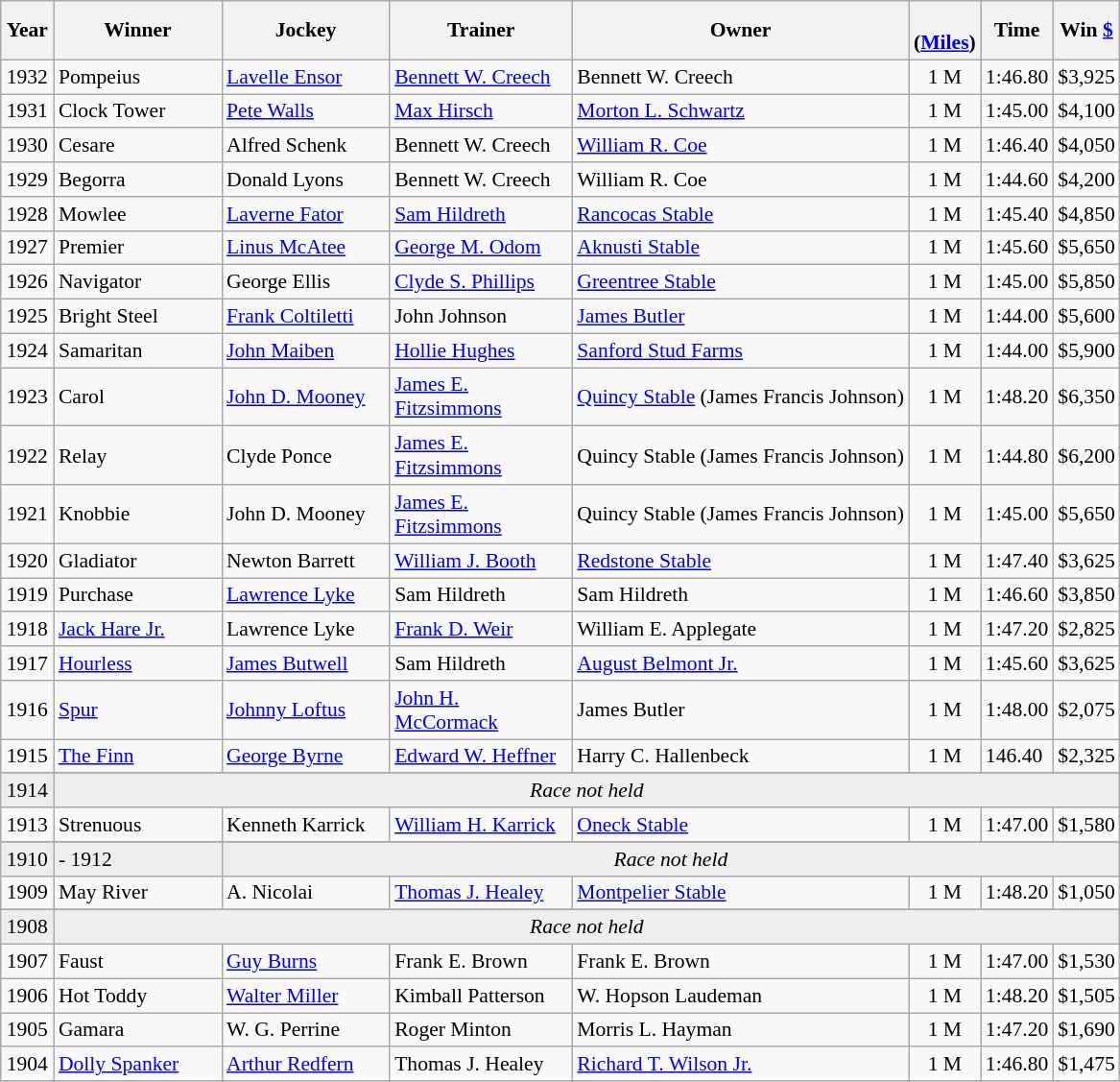<table class="wikitable sortable" style="font-size:90%">
<tr>
<th style="width:30px">Year</th>
<th style="width:110px">Winner</th>
<th style="width:110px">Jockey</th>
<th style="width:120px">Trainer</th>
<th>Owner<br></th>
<th style="width:25px"><br> <span>(<a href='#'>Miles</a>)</span></th>
<th style="width:25px">Time</th>
<th style="width:35px">Win <a href='#'>$</a></th>
</tr>
<tr>
<td align=center>1932</td>
<td>Pompeius</td>
<td><a href='#'>Lavelle Ensor</a></td>
<td><a href='#'>Bennett W. Creech</a></td>
<td>Bennett W. Creech</td>
<td align=center>1<span> M</span></td>
<td>1:46.80</td>
<td>$3,925</td>
</tr>
<tr>
<td align=center>1931</td>
<td>Clock Tower</td>
<td><a href='#'>Pete Walls</a></td>
<td><a href='#'>Max Hirsch</a></td>
<td><a href='#'>Morton L. Schwartz</a></td>
<td align=center>1<span> M</span></td>
<td>1:45.00</td>
<td>$4,100</td>
</tr>
<tr>
<td align=center>1930</td>
<td>Cesare</td>
<td>Alfred Schenk</td>
<td>Bennett W. Creech</td>
<td><a href='#'>William R. Coe</a></td>
<td align=center>1<span> M</span></td>
<td>1:46.40</td>
<td>$4,050</td>
</tr>
<tr>
<td align=center>1929</td>
<td>Begorra</td>
<td>Donald Lyons</td>
<td>Bennett W. Creech</td>
<td>William R. Coe</td>
<td align=center>1<span> M</span></td>
<td>1:44.60</td>
<td>$4,200</td>
</tr>
<tr>
<td align=center>1928</td>
<td>Mowlee</td>
<td><a href='#'>Laverne Fator</a></td>
<td><a href='#'>Sam Hildreth</a></td>
<td><a href='#'>Rancocas Stable</a></td>
<td align=center>1<span> M</span></td>
<td>1:45.40</td>
<td>$4,850</td>
</tr>
<tr>
<td align=center>1927</td>
<td>Premier</td>
<td><a href='#'>Linus McAtee</a></td>
<td><a href='#'>George M. Odom</a></td>
<td><a href='#'>Aknusti Stable</a></td>
<td align=center>1<span> M</span></td>
<td>1:45.60</td>
<td>$5,650</td>
</tr>
<tr>
<td align=center>1926</td>
<td>Navigator</td>
<td>George Ellis</td>
<td><a href='#'>Clyde S. Phillips</a></td>
<td><a href='#'>Greentree Stable</a></td>
<td align=center>1<span> M</span></td>
<td>1:45.00</td>
<td>$5,850</td>
</tr>
<tr>
<td align=center>1925</td>
<td>Bright Steel</td>
<td><a href='#'>Frank Coltiletti</a></td>
<td>John Johnson</td>
<td><a href='#'>James Butler</a></td>
<td align=center>1<span> M</span></td>
<td>1:44.00</td>
<td>$5,600</td>
</tr>
<tr>
<td align=center>1924</td>
<td>Samaritan</td>
<td><a href='#'>John Maiben</a></td>
<td><a href='#'>Hollie Hughes</a></td>
<td><a href='#'>Sanford Stud Farms</a></td>
<td align=center>1<span> M</span></td>
<td>1:44.00</td>
<td>$5,900</td>
</tr>
<tr>
<td align=center>1923</td>
<td>Carol</td>
<td><a href='#'>John D. Mooney</a></td>
<td><a href='#'>James E. Fitzsimmons</a></td>
<td><a href='#'>Quincy Stable</a> (James Francis Johnson)</td>
<td align=center>1<span> M</span></td>
<td>1:48.20</td>
<td>$6,350</td>
</tr>
<tr>
<td align=center>1922</td>
<td>Relay</td>
<td>Clyde Ponce</td>
<td><a href='#'>James E. Fitzsimmons</a></td>
<td>Quincy Stable (James Francis Johnson)</td>
<td align=center>1<span> M</span></td>
<td>1:44.80</td>
<td>$6,200</td>
</tr>
<tr>
<td align=center>1921</td>
<td>Knobbie</td>
<td>John D. Mooney</td>
<td><a href='#'>James E. Fitzsimmons</a></td>
<td>Quincy Stable (James Francis Johnson)</td>
<td align=center>1<span> M</span></td>
<td>1:45.00</td>
<td>$5,650</td>
</tr>
<tr>
<td align=center>1920</td>
<td>Gladiator</td>
<td>Newton Barrett</td>
<td><a href='#'>William J. Booth</a></td>
<td><a href='#'>Redstone Stable</a></td>
<td align=center>1<span> M</span></td>
<td>1:47.40</td>
<td>$3,625</td>
</tr>
<tr>
<td align=center>1919</td>
<td>Purchase </td>
<td><a href='#'>Lawrence Lyke</a></td>
<td>Sam Hildreth</td>
<td>Sam Hildreth</td>
<td align=center>1<span> M</span></td>
<td>1:46.60</td>
<td>$3,850</td>
</tr>
<tr>
<td align=center>1918</td>
<td><a href='#'>Jack Hare Jr.</a></td>
<td>Lawrence Lyke</td>
<td><a href='#'>Frank D. Weir</a></td>
<td>William E. Applegate</td>
<td align=center>1<span> M</span></td>
<td>1:47.20</td>
<td>$2,825</td>
</tr>
<tr>
<td align=center>1917</td>
<td><a href='#'>Hourless</a></td>
<td><a href='#'>James Butwell</a></td>
<td>Sam Hildreth</td>
<td><a href='#'>August Belmont Jr.</a></td>
<td align=center>1<span> M</span></td>
<td>1:45.60</td>
<td>$3,625</td>
</tr>
<tr>
<td align=center>1916</td>
<td><a href='#'>Spur</a></td>
<td><a href='#'>Johnny Loftus</a></td>
<td><a href='#'>John H. McCormack</a></td>
<td>James Butler</td>
<td align=center>1<span> M</span></td>
<td>1:48.00</td>
<td>$2,075</td>
</tr>
<tr>
<td align=center>1915</td>
<td><a href='#'>The Finn</a></td>
<td><a href='#'>George Byrne</a></td>
<td><a href='#'>Edward W. Heffner</a></td>
<td>Harry C. Hallenbeck</td>
<td align=center>1<span> M</span></td>
<td>146.40</td>
<td>$2,325</td>
</tr>
<tr>
</tr>
<tr bgcolor="#eeeeee">
<td align=center>1914</td>
<td align=center  colspan=9><em>Race not held</em></td>
</tr>
<tr>
<td align=center>1913</td>
<td>Strenuous</td>
<td>Kenneth Karrick</td>
<td><a href='#'>William H. Karrick</a></td>
<td><a href='#'>Oneck Stable</a></td>
<td align=center>1<span> M</span></td>
<td>1:47.00</td>
<td>$1,580</td>
</tr>
<tr>
</tr>
<tr bgcolor="#eeeeee">
<td align=center>1910</td>
<td>- 1912</td>
<td align=center  colspan=9><em>Race not held</em></td>
</tr>
<tr>
<td align=center>1909</td>
<td>May River</td>
<td>A. Nicolai</td>
<td><a href='#'>Thomas J. Healey</a></td>
<td><a href='#'>Montpelier Stable</a></td>
<td align=center>1<span> M</span></td>
<td>1:48.20</td>
<td>$1,050</td>
</tr>
<tr>
</tr>
<tr bgcolor="#eeeeee">
<td align=center>1908</td>
<td align=center  colspan=9><em>Race not held</em></td>
</tr>
<tr>
<td align=center>1907</td>
<td>Faust</td>
<td><a href='#'>Guy Burns</a></td>
<td>Frank E. Brown</td>
<td>Frank E. Brown</td>
<td align=center>1<span> M</span></td>
<td>1:47.00</td>
<td>$1,530</td>
</tr>
<tr>
<td align=center>1906</td>
<td>Hot Toddy</td>
<td><a href='#'>Walter Miller</a></td>
<td>Kimball Patterson</td>
<td>W. Hopson Laudeman</td>
<td align=center>1<span> M</span></td>
<td>1:48.20</td>
<td>$1,505</td>
</tr>
<tr>
<td align=center>1905</td>
<td>Gamara</td>
<td>W. G. Perrine</td>
<td>Roger Minton</td>
<td>Morris L. Hayman</td>
<td align=center>1<span> M</span></td>
<td>1:47.20</td>
<td>$1,690</td>
</tr>
<tr>
<td align=center>1904</td>
<td><a href='#'>Dolly Spanker</a></td>
<td><a href='#'>Arthur Redfern</a></td>
<td>Thomas J. Healey</td>
<td><a href='#'>Richard T. Wilson Jr.</a></td>
<td align=center>1<span> M</span></td>
<td>1:46.80</td>
<td>$1,475</td>
</tr>
<tr>
</tr>
</table>
